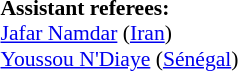<table width=50% style="font-size: 90%">
<tr>
<td><br><strong>Assistant referees:</strong>
<br><a href='#'>Jafar Namdar</a> (<a href='#'>Iran</a>)
<br><a href='#'>Youssou N'Diaye</a> (<a href='#'>Sénégal</a>)</td>
</tr>
</table>
